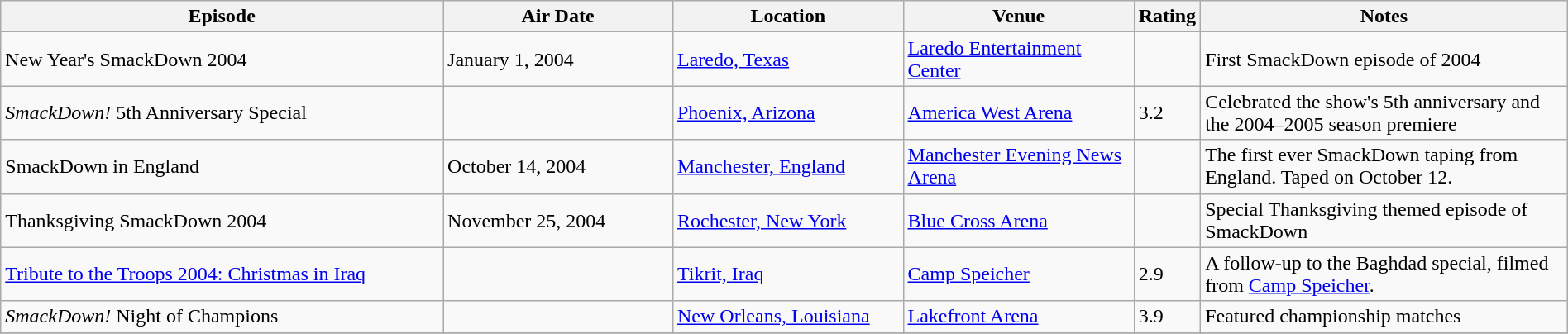<table class="wikitable plainrowheaders sortable" style="width:100%;">
<tr>
<th style="width:29%;">Episode</th>
<th style="width:15%;">Air Date</th>
<th style="width:15%;">Location</th>
<th style="width:15%;">Venue</th>
<th style="width:2%;">Rating</th>
<th style="width:99%;">Notes</th>
</tr>
<tr>
<td>New Year's SmackDown 2004</td>
<td>January 1, 2004</td>
<td><a href='#'>Laredo, Texas</a></td>
<td><a href='#'>Laredo Entertainment Center</a></td>
<td></td>
<td>First SmackDown episode of 2004</td>
</tr>
<tr>
<td><em>SmackDown!</em> 5th Anniversary Special</td>
<td></td>
<td><a href='#'>Phoenix, Arizona</a></td>
<td><a href='#'>America West Arena</a></td>
<td>3.2</td>
<td>Celebrated the show's 5th anniversary and the 2004–2005 season premiere</td>
</tr>
<tr>
<td>SmackDown in England</td>
<td>October 14, 2004</td>
<td><a href='#'>Manchester, England</a></td>
<td><a href='#'>Manchester Evening News Arena</a></td>
<td></td>
<td>The first ever SmackDown taping from England. Taped on October 12.</td>
</tr>
<tr>
<td>Thanksgiving SmackDown 2004</td>
<td>November 25, 2004</td>
<td><a href='#'>Rochester, New York</a></td>
<td><a href='#'>Blue Cross Arena</a></td>
<td></td>
<td>Special Thanksgiving themed episode of SmackDown</td>
</tr>
<tr>
<td><a href='#'>Tribute to the Troops 2004: Christmas in Iraq</a></td>
<td></td>
<td><a href='#'>Tikrit, Iraq</a></td>
<td><a href='#'>Camp Speicher</a></td>
<td>2.9</td>
<td>A follow-up to the Baghdad special, filmed from <a href='#'>Camp Speicher</a>.</td>
</tr>
<tr>
<td><em>SmackDown!</em> Night of Champions</td>
<td></td>
<td><a href='#'>New Orleans, Louisiana</a></td>
<td><a href='#'>Lakefront Arena</a></td>
<td>3.9</td>
<td>Featured championship matches</td>
</tr>
<tr>
</tr>
</table>
